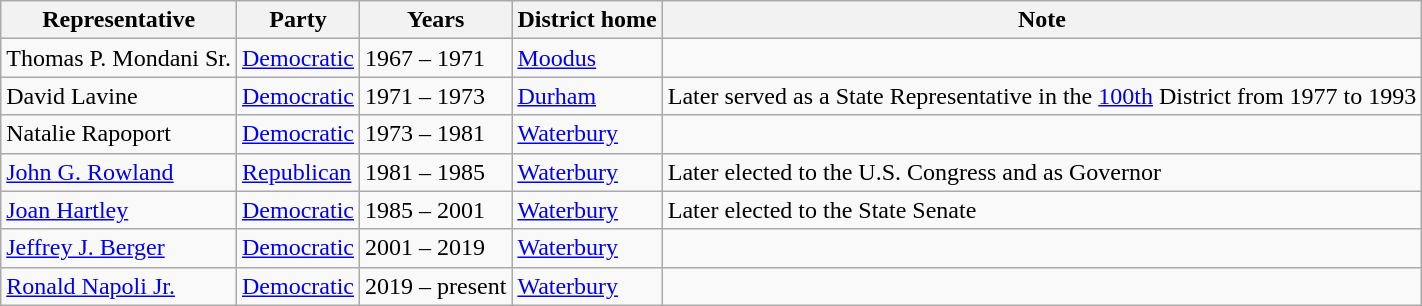<table class=wikitable>
<tr valign=bottom>
<th>Representative</th>
<th>Party</th>
<th>Years</th>
<th>District home</th>
<th>Note</th>
</tr>
<tr>
<td>Thomas P. Mondani Sr.</td>
<td><a href='#'>Democratic</a></td>
<td>1967 – 1971</td>
<td><a href='#'>Moodus</a></td>
<td></td>
</tr>
<tr>
<td>David Lavine</td>
<td><a href='#'>Democratic</a></td>
<td>1971 – 1973</td>
<td><a href='#'>Durham</a></td>
<td>Later served as a State Representative in the <a href='#'>100th</a> District from 1977 to 1993</td>
</tr>
<tr>
<td>Natalie Rapoport</td>
<td><a href='#'>Democratic</a></td>
<td>1973 – 1981</td>
<td><a href='#'>Waterbury</a></td>
<td></td>
</tr>
<tr>
<td><a href='#'>John G. Rowland</a></td>
<td><a href='#'>Republican</a></td>
<td>1981 – 1985</td>
<td><a href='#'>Waterbury</a></td>
<td>Later elected to the U.S. Congress and as Governor</td>
</tr>
<tr>
<td><a href='#'>Joan Hartley</a></td>
<td><a href='#'>Democratic</a></td>
<td>1985 – 2001</td>
<td><a href='#'>Waterbury</a></td>
<td>Later elected to the State Senate</td>
</tr>
<tr>
<td><a href='#'>Jeffrey J. Berger</a></td>
<td><a href='#'>Democratic</a></td>
<td>2001 – 2019</td>
<td><a href='#'>Waterbury</a></td>
<td></td>
</tr>
<tr>
<td><a href='#'>Ronald Napoli Jr.</a></td>
<td><a href='#'>Democratic</a></td>
<td>2019 – present</td>
<td><a href='#'>Waterbury</a></td>
<td></td>
</tr>
</table>
